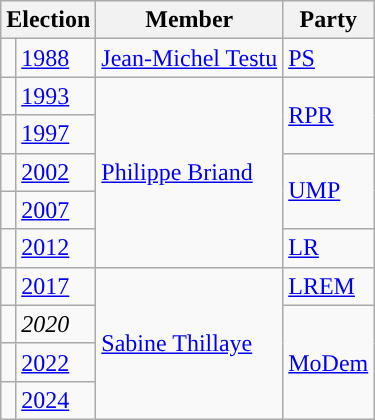<table class="wikitable">
<tr>
<th colspan="2">Election</th>
<th>Member</th>
<th>Party</th>
</tr>
<tr>
<td style="color:inherit;background-color:"></td>
<td><a href='#'>1988</a></td>
<td><a href='#'>Jean-Michel Testu</a></td>
<td><a href='#'>PS</a></td>
</tr>
<tr>
<td style="color:inherit;background-color:"></td>
<td><a href='#'>1993</a></td>
<td rowspan="5"><a href='#'>Philippe Briand</a><br>


</td>
<td rowspan="2"><a href='#'>RPR</a></td>
</tr>
<tr>
<td style="color:inherit;background-color:"></td>
<td><a href='#'>1997</a></td>
</tr>
<tr>
<td style="color:inherit;background-color:"></td>
<td><a href='#'>2002</a></td>
<td rowspan="2"><a href='#'>UMP</a></td>
</tr>
<tr>
<td style="color:inherit;background-color:"></td>
<td><a href='#'>2007</a></td>
</tr>
<tr>
<td style="color:inherit;background-color:"></td>
<td><a href='#'>2012</a></td>
<td><a href='#'>LR</a></td>
</tr>
<tr>
<td style="color:inherit;background-color: "></td>
<td><a href='#'>2017</a></td>
<td rowspan="4"><a href='#'>Sabine Thillaye</a></td>
<td><a href='#'>LREM</a></td>
</tr>
<tr>
<td style="color:inherit;background-color: "></td>
<td><em>2020</em></td>
<td rowspan="3"><a href='#'>MoDem</a></td>
</tr>
<tr>
<td style="color:inherit;background-color: "></td>
<td><a href='#'>2022</a></td>
</tr>
<tr>
<td style="color:inherit;background-color: "></td>
<td><a href='#'>2024</a></td>
</tr>
</table>
